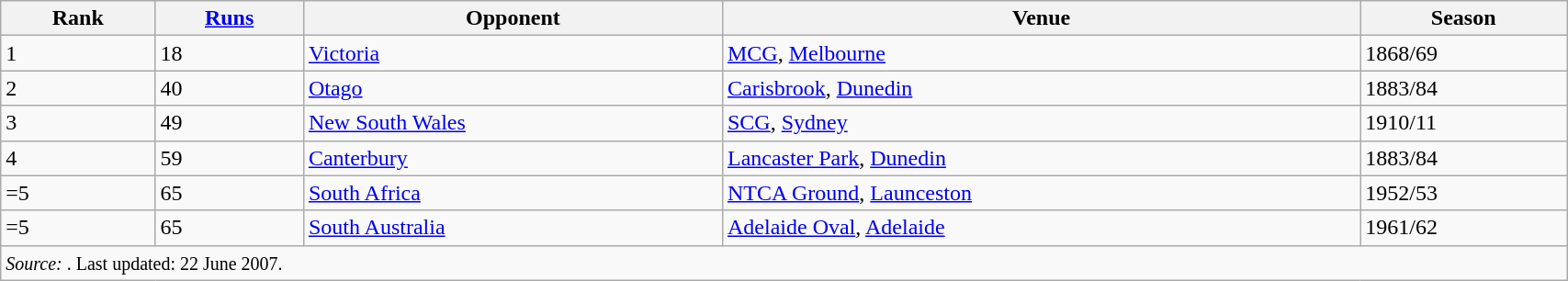<table class="wikitable" style="width:90%;">
<tr>
<th>Rank</th>
<th><a href='#'>Runs</a></th>
<th>Opponent</th>
<th>Venue</th>
<th>Season</th>
</tr>
<tr>
<td>1</td>
<td>18</td>
<td><a href='#'>Victoria</a></td>
<td><a href='#'>MCG</a>, <a href='#'>Melbourne</a></td>
<td>1868/69</td>
</tr>
<tr>
<td>2</td>
<td>40</td>
<td><a href='#'>Otago</a></td>
<td><a href='#'>Carisbrook</a>, <a href='#'>Dunedin</a></td>
<td>1883/84</td>
</tr>
<tr>
<td>3</td>
<td>49</td>
<td><a href='#'>New South Wales</a></td>
<td><a href='#'>SCG</a>, <a href='#'>Sydney</a></td>
<td>1910/11</td>
</tr>
<tr>
<td>4</td>
<td>59</td>
<td><a href='#'>Canterbury</a></td>
<td><a href='#'>Lancaster Park</a>, <a href='#'>Dunedin</a></td>
<td>1883/84</td>
</tr>
<tr>
<td>=5</td>
<td>65</td>
<td><a href='#'>South Africa</a></td>
<td><a href='#'>NTCA Ground</a>, <a href='#'>Launceston</a></td>
<td>1952/53</td>
</tr>
<tr>
<td>=5</td>
<td>65</td>
<td><a href='#'>South Australia</a></td>
<td><a href='#'>Adelaide Oval</a>, <a href='#'>Adelaide</a></td>
<td>1961/62</td>
</tr>
<tr>
<td colspan=5><small><em>Source: </em>. Last updated: 22 June 2007.</small></td>
</tr>
</table>
